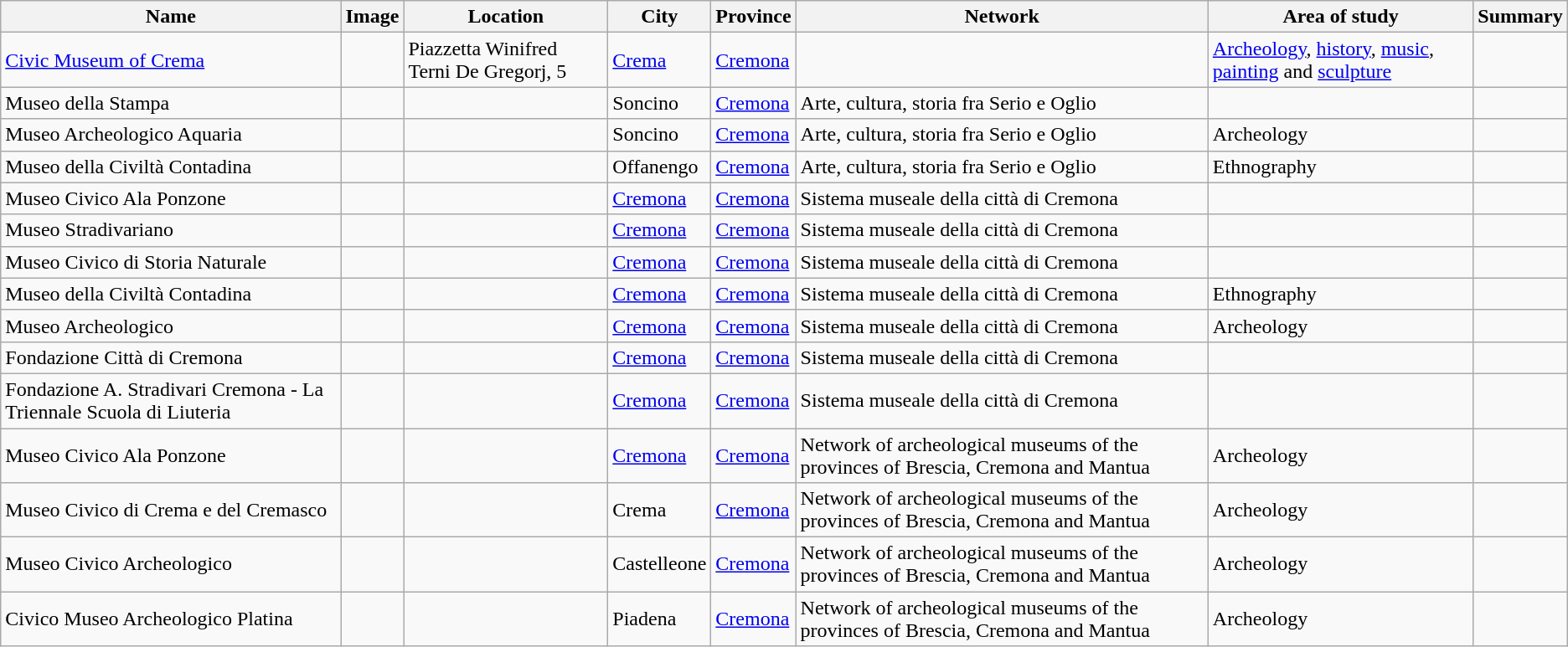<table class="wikitable sortable">
<tr>
<th>Name</th>
<th>Image</th>
<th>Location</th>
<th>City</th>
<th>Province</th>
<th>Network</th>
<th>Area of study</th>
<th>Summary</th>
</tr>
<tr>
<td><a href='#'>Civic Museum of Crema</a></td>
<td></td>
<td>Piazzetta Winifred Terni De Gregorj, 5</td>
<td><a href='#'>Crema</a></td>
<td><a href='#'>Cremona</a></td>
<td></td>
<td><a href='#'>Archeology</a>, <a href='#'>history</a>, <a href='#'>music</a>, <a href='#'>painting</a> and <a href='#'>sculpture</a></td>
<td></td>
</tr>
<tr>
<td>Museo della Stampa</td>
<td></td>
<td></td>
<td>Soncino</td>
<td><a href='#'>Cremona</a></td>
<td>Arte, cultura, storia fra Serio e Oglio</td>
<td></td>
<td></td>
</tr>
<tr>
<td>Museo Archeologico Aquaria</td>
<td></td>
<td></td>
<td>Soncino</td>
<td><a href='#'>Cremona</a></td>
<td>Arte, cultura, storia fra Serio e Oglio</td>
<td>Archeology</td>
<td></td>
</tr>
<tr>
<td>Museo della Civiltà Contadina</td>
<td></td>
<td></td>
<td>Offanengo</td>
<td><a href='#'>Cremona</a></td>
<td>Arte, cultura, storia fra Serio e Oglio</td>
<td>Ethnography</td>
<td></td>
</tr>
<tr>
<td>Museo Civico Ala Ponzone</td>
<td></td>
<td></td>
<td><a href='#'>Cremona</a></td>
<td><a href='#'>Cremona</a></td>
<td>Sistema museale della città di Cremona</td>
<td></td>
<td></td>
</tr>
<tr>
<td>Museo Stradivariano</td>
<td></td>
<td></td>
<td><a href='#'>Cremona</a></td>
<td><a href='#'>Cremona</a></td>
<td>Sistema museale della città di Cremona</td>
<td></td>
<td></td>
</tr>
<tr>
<td>Museo Civico di Storia Naturale</td>
<td></td>
<td></td>
<td><a href='#'>Cremona</a></td>
<td><a href='#'>Cremona</a></td>
<td>Sistema museale della città di Cremona</td>
<td></td>
<td></td>
</tr>
<tr>
<td>Museo della Civiltà Contadina</td>
<td></td>
<td></td>
<td><a href='#'>Cremona</a></td>
<td><a href='#'>Cremona</a></td>
<td>Sistema museale della città di Cremona</td>
<td>Ethnography</td>
<td></td>
</tr>
<tr>
<td>Museo Archeologico</td>
<td></td>
<td></td>
<td><a href='#'>Cremona</a></td>
<td><a href='#'>Cremona</a></td>
<td>Sistema museale della città di Cremona</td>
<td>Archeology</td>
<td></td>
</tr>
<tr>
<td>Fondazione Città di Cremona</td>
<td></td>
<td></td>
<td><a href='#'>Cremona</a></td>
<td><a href='#'>Cremona</a></td>
<td>Sistema museale della città di Cremona</td>
<td></td>
<td></td>
</tr>
<tr>
<td>Fondazione A. Stradivari Cremona - La Triennale Scuola di Liuteria</td>
<td></td>
<td></td>
<td><a href='#'>Cremona</a></td>
<td><a href='#'>Cremona</a></td>
<td>Sistema museale della città di Cremona</td>
<td></td>
<td></td>
</tr>
<tr>
<td>Museo Civico Ala Ponzone</td>
<td></td>
<td></td>
<td><a href='#'>Cremona</a></td>
<td><a href='#'>Cremona</a></td>
<td>Network of archeological museums of the provinces of Brescia, Cremona and Mantua</td>
<td>Archeology</td>
<td></td>
</tr>
<tr>
<td>Museo Civico di Crema e del Cremasco</td>
<td></td>
<td></td>
<td>Crema</td>
<td><a href='#'>Cremona</a></td>
<td>Network of archeological museums of the provinces of Brescia, Cremona and Mantua</td>
<td>Archeology</td>
<td></td>
</tr>
<tr>
<td>Museo Civico Archeologico</td>
<td></td>
<td></td>
<td>Castelleone</td>
<td><a href='#'>Cremona</a></td>
<td>Network of archeological museums of the provinces of Brescia, Cremona and Mantua</td>
<td>Archeology</td>
<td></td>
</tr>
<tr>
<td>Civico Museo Archeologico Platina</td>
<td></td>
<td></td>
<td>Piadena</td>
<td><a href='#'>Cremona</a></td>
<td>Network of archeological museums of the provinces of Brescia, Cremona and Mantua</td>
<td>Archeology</td>
<td></td>
</tr>
</table>
